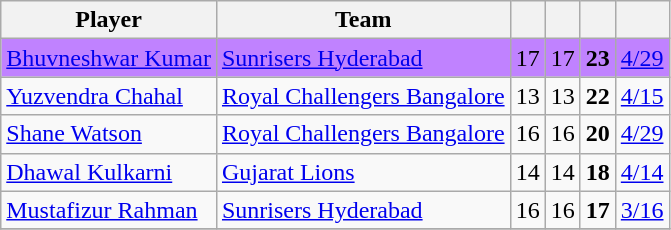<table class="wikitable" style="text-align: center;">
<tr>
<th class="unsortable">Player</th>
<th>Team</th>
<th></th>
<th></th>
<th></th>
<th></th>
</tr>
<tr style="background:#C082FF;">
<td style="text-align:left"><a href='#'>Bhuvneshwar Kumar</a></td>
<td style="text-align:left"><a href='#'>Sunrisers Hyderabad</a></td>
<td>17</td>
<td>17</td>
<td><strong>23</strong></td>
<td><a href='#'>4/29</a></td>
</tr>
<tr>
<td style="text-align:left"><a href='#'>Yuzvendra Chahal</a></td>
<td style="text-align:left"><a href='#'>Royal Challengers Bangalore</a></td>
<td>13</td>
<td>13</td>
<td><strong>22</strong></td>
<td><a href='#'>4/15</a></td>
</tr>
<tr>
<td style="text-align:left"><a href='#'>Shane Watson</a></td>
<td style="text-align:left"><a href='#'>Royal Challengers Bangalore</a></td>
<td>16</td>
<td>16</td>
<td><strong>20</strong></td>
<td><a href='#'>4/29</a></td>
</tr>
<tr>
<td style="text-align:left"><a href='#'>Dhawal Kulkarni</a></td>
<td style="text-align:left"><a href='#'>Gujarat Lions</a></td>
<td>14</td>
<td>14</td>
<td><strong>18</strong></td>
<td><a href='#'>4/14</a></td>
</tr>
<tr>
<td style="text-align:left"><a href='#'>Mustafizur Rahman</a></td>
<td style="text-align:left"><a href='#'>Sunrisers Hyderabad</a></td>
<td>16</td>
<td>16</td>
<td><strong>17</strong></td>
<td><a href='#'>3/16</a></td>
</tr>
<tr>
</tr>
</table>
